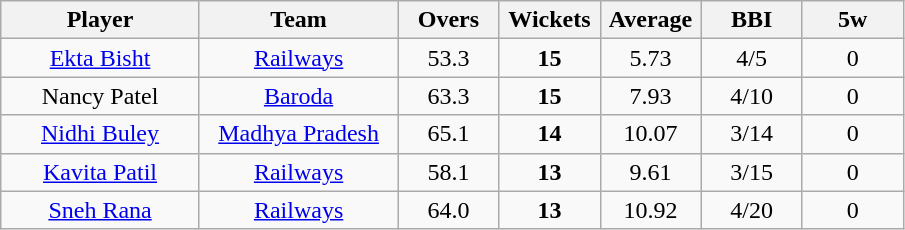<table class="wikitable" style="text-align:center">
<tr>
<th width=125>Player</th>
<th width=125>Team</th>
<th width=60>Overs</th>
<th width=60>Wickets</th>
<th width=60>Average</th>
<th width=60>BBI</th>
<th width=60>5w</th>
</tr>
<tr>
<td><a href='#'>Ekta Bisht</a></td>
<td><a href='#'>Railways</a></td>
<td>53.3</td>
<td><strong>15</strong></td>
<td>5.73</td>
<td>4/5</td>
<td>0</td>
</tr>
<tr>
<td>Nancy Patel</td>
<td><a href='#'>Baroda</a></td>
<td>63.3</td>
<td><strong>15</strong></td>
<td>7.93</td>
<td>4/10</td>
<td>0</td>
</tr>
<tr>
<td><a href='#'>Nidhi Buley</a></td>
<td><a href='#'>Madhya Pradesh</a></td>
<td>65.1</td>
<td><strong>14</strong></td>
<td>10.07</td>
<td>3/14</td>
<td>0</td>
</tr>
<tr>
<td><a href='#'>Kavita Patil</a></td>
<td><a href='#'>Railways</a></td>
<td>58.1</td>
<td><strong>13</strong></td>
<td>9.61</td>
<td>3/15</td>
<td>0</td>
</tr>
<tr>
<td><a href='#'>Sneh Rana</a></td>
<td><a href='#'>Railways</a></td>
<td>64.0</td>
<td><strong>13</strong></td>
<td>10.92</td>
<td>4/20</td>
<td>0</td>
</tr>
</table>
